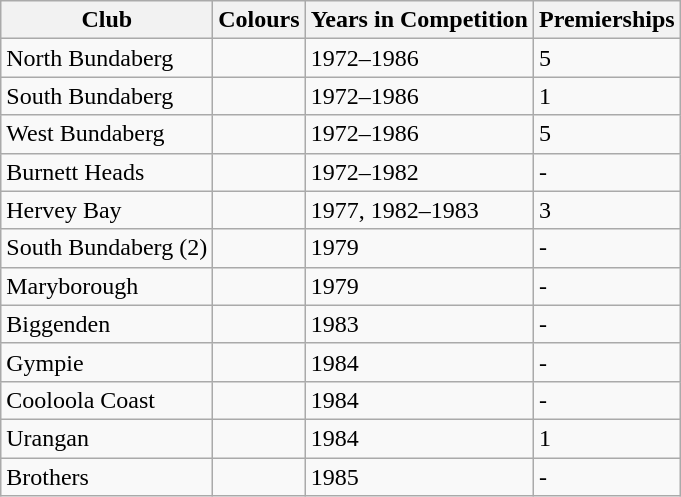<table class="wikitable">
<tr>
<th>Club</th>
<th>Colours</th>
<th>Years in Competition</th>
<th>Premierships</th>
</tr>
<tr>
<td>North Bundaberg</td>
<td></td>
<td>1972–1986</td>
<td>5</td>
</tr>
<tr>
<td>South Bundaberg</td>
<td></td>
<td>1972–1986</td>
<td>1</td>
</tr>
<tr>
<td>West Bundaberg</td>
<td></td>
<td>1972–1986</td>
<td>5</td>
</tr>
<tr>
<td>Burnett Heads</td>
<td></td>
<td>1972–1982</td>
<td>-</td>
</tr>
<tr>
<td>Hervey Bay</td>
<td></td>
<td>1977, 1982–1983</td>
<td>3</td>
</tr>
<tr>
<td>South Bundaberg (2)</td>
<td></td>
<td>1979</td>
<td>-</td>
</tr>
<tr>
<td>Maryborough</td>
<td></td>
<td>1979</td>
<td>-</td>
</tr>
<tr>
<td>Biggenden</td>
<td></td>
<td>1983</td>
<td>-</td>
</tr>
<tr>
<td>Gympie</td>
<td></td>
<td>1984</td>
<td>-</td>
</tr>
<tr>
<td>Cooloola Coast</td>
<td></td>
<td>1984</td>
<td>-</td>
</tr>
<tr>
<td>Urangan</td>
<td></td>
<td>1984</td>
<td>1</td>
</tr>
<tr>
<td>Brothers</td>
<td></td>
<td>1985</td>
<td>-</td>
</tr>
</table>
